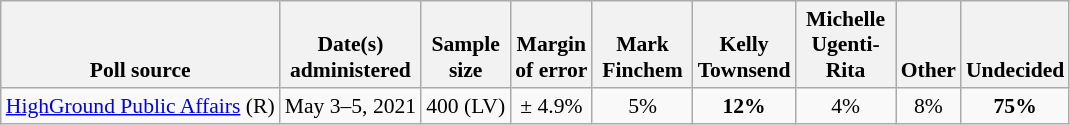<table class="wikitable" style="font-size:90%;text-align:center;">
<tr valign=bottom>
<th>Poll source</th>
<th>Date(s)<br>administered</th>
<th>Sample<br>size</th>
<th>Margin<br>of error</th>
<th style="width:60px;">Mark<br>Finchem</th>
<th style="width:60px;">Kelly<br>Townsend</th>
<th style="width:60px;">Michelle<br>Ugenti-Rita</th>
<th>Other</th>
<th>Undecided</th>
</tr>
<tr>
<td style="text-align:left;"><a href='#'>HighGround Public Affairs</a> (R)</td>
<td>May 3–5, 2021</td>
<td>400 (LV)</td>
<td>± 4.9%</td>
<td>5%</td>
<td><strong>12%</strong></td>
<td>4%</td>
<td>8%</td>
<td><strong>75%</strong></td>
</tr>
</table>
